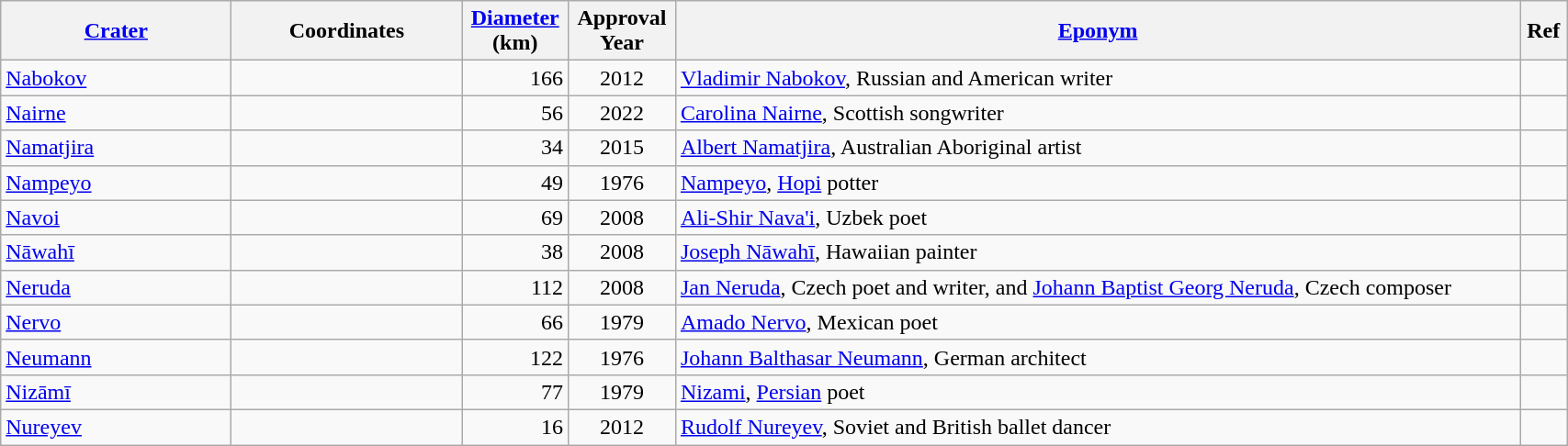<table class="wikitable sortable" style="min-width: 90%">
<tr>
<th style="width:10em"><a href='#'>Crater</a></th>
<th style="width:10em">Coordinates</th>
<th><a href='#'>Diameter</a><br>(km)</th>
<th>Approval<br>Year</th>
<th class="unsortable"><a href='#'>Eponym</a></th>
<th class="unsortable">Ref</th>
</tr>
<tr id="Nabokov">
<td><a href='#'>Nabokov</a></td>
<td></td>
<td align=right>166</td>
<td align=center>2012</td>
<td><a href='#'>Vladimir Nabokov</a>, Russian and American writer</td>
<td></td>
</tr>
<tr id="Nairne">
<td><a href='#'>Nairne</a></td>
<td></td>
<td align=right>56</td>
<td align=center>2022</td>
<td><a href='#'>Carolina Nairne</a>, Scottish songwriter</td>
<td></td>
</tr>
<tr id="Namatjira">
<td><a href='#'>Namatjira</a></td>
<td></td>
<td align=right>34</td>
<td align=center>2015</td>
<td><a href='#'>Albert Namatjira</a>, Australian Aboriginal artist</td>
<td></td>
</tr>
<tr id="Nampeyo">
<td><a href='#'>Nampeyo</a></td>
<td></td>
<td align=right>49</td>
<td align=center>1976</td>
<td><a href='#'>Nampeyo</a>, <a href='#'>Hopi</a> potter</td>
<td></td>
</tr>
<tr id="Navoi">
<td><a href='#'>Navoi</a></td>
<td></td>
<td align=right>69</td>
<td align=center>2008</td>
<td><a href='#'>Ali-Shir Nava'i</a>, Uzbek poet</td>
<td></td>
</tr>
<tr id="Nāwahī">
<td><a href='#'>Nāwahī</a></td>
<td></td>
<td align=right>38</td>
<td align=center>2008</td>
<td><a href='#'>Joseph Nāwahī</a>, Hawaiian painter</td>
<td></td>
</tr>
<tr id="Neruda">
<td><a href='#'>Neruda</a></td>
<td></td>
<td align=right>112</td>
<td align=center>2008</td>
<td><a href='#'>Jan Neruda</a>, Czech poet and writer, and <a href='#'>Johann Baptist Georg Neruda</a>, Czech composer</td>
<td></td>
</tr>
<tr id="Nervo">
<td><a href='#'>Nervo</a></td>
<td></td>
<td align=right>66</td>
<td align=center>1979</td>
<td><a href='#'>Amado Nervo</a>, Mexican poet</td>
<td></td>
</tr>
<tr id="Neumann">
<td><a href='#'>Neumann</a></td>
<td></td>
<td align=right>122</td>
<td align=center>1976</td>
<td><a href='#'>Johann Balthasar Neumann</a>, German architect</td>
<td></td>
</tr>
<tr id="Nizāmī">
<td><a href='#'>Nizāmī</a></td>
<td></td>
<td align=right>77</td>
<td align=center>1979</td>
<td><a href='#'>Nizami</a>, <a href='#'>Persian</a> poet</td>
<td></td>
</tr>
<tr id="Nureyev">
<td><a href='#'>Nureyev</a></td>
<td></td>
<td align=right>16</td>
<td align=center>2012</td>
<td><a href='#'>Rudolf Nureyev</a>, Soviet and British ballet dancer</td>
<td></td>
</tr>
</table>
